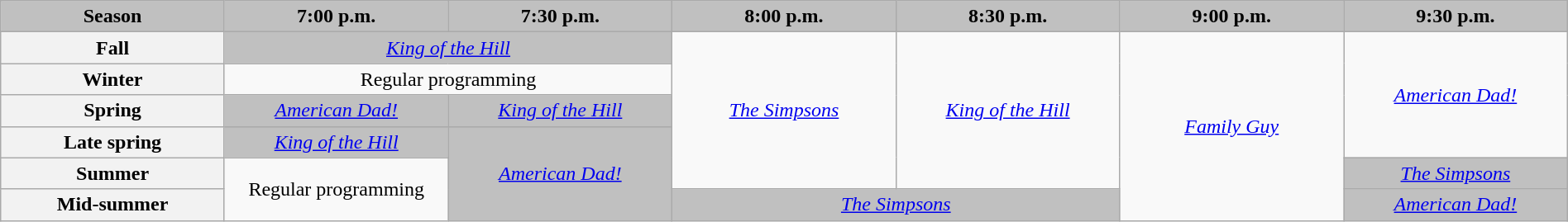<table class="wikitable" style="width:100%;margin-right:0;text-align:center">
<tr>
<th style="background-color:#C0C0C0;width:11.5%;">Season</th>
<th style="background-color:#C0C0C0;text-align:center;width:11.5%;">7:00 p.m.</th>
<th style="background-color:#C0C0C0;text-align:center;width:11.5%;">7:30 p.m.</th>
<th style="background-color:#C0C0C0;text-align:center;width:11.5%;">8:00 p.m.</th>
<th style="background-color:#C0C0C0;text-align:center;width:11.5%;">8:30 p.m.</th>
<th style="background-color:#C0C0C0;text-align:center;width:11.5%;">9:00 p.m.</th>
<th style="background-color:#C0C0C0;text-align:center;width:11.5%;">9:30 p.m.</th>
</tr>
<tr>
<th>Fall</th>
<td colspan="2" style="background:#C0C0C0;"><em><a href='#'>King of the Hill</a></em> </td>
<td rowspan="5"><em><a href='#'>The Simpsons</a></em></td>
<td rowspan="5"><em><a href='#'>King of the Hill</a></em></td>
<td rowspan="6"><em><a href='#'>Family Guy</a></em></td>
<td rowspan="4"><em><a href='#'>American Dad!</a></em></td>
</tr>
<tr>
<th>Winter</th>
<td colspan="2">Regular programming</td>
</tr>
<tr>
<th>Spring</th>
<td style="background:#C0C0C0;"><em><a href='#'>American Dad!</a></em> </td>
<td style="background:#C0C0C0;"><em><a href='#'>King of the Hill</a></em> </td>
</tr>
<tr>
<th>Late spring</th>
<td style="background:#C0C0C0;"><em><a href='#'>King of the Hill</a></em> </td>
<td rowspan="3" style="background:#C0C0C0;"><em><a href='#'>American Dad!</a></em> </td>
</tr>
<tr>
<th>Summer</th>
<td rowspan="2">Regular programming</td>
<td style="background:#C0C0C0;"><em><a href='#'>The Simpsons</a></em> </td>
</tr>
<tr>
<th>Mid-summer</th>
<td colspan="2" style="background:#C0C0C0;"><em><a href='#'>The Simpsons</a></em> </td>
<td style="background:#C0C0C0;"><em><a href='#'>American Dad!</a></em> </td>
</tr>
</table>
